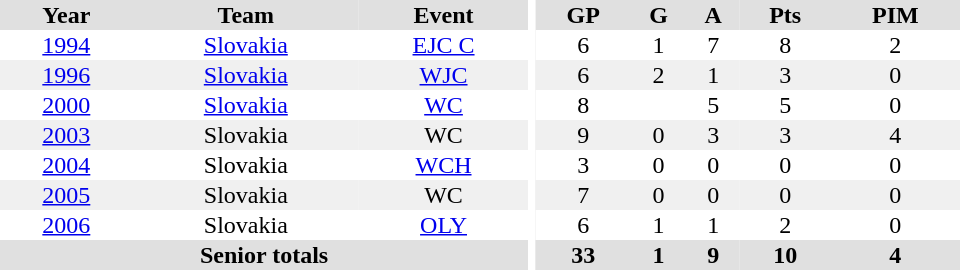<table border="0" cellpadding="1" cellspacing="0" ID="Table3" style="text-align:center; width:40em">
<tr bgcolor="#e0e0e0">
<th>Year</th>
<th>Team</th>
<th>Event</th>
<th rowspan="102" bgcolor="#ffffff"></th>
<th>GP</th>
<th>G</th>
<th>A</th>
<th>Pts</th>
<th>PIM</th>
</tr>
<tr>
<td><a href='#'>1994</a></td>
<td><a href='#'>Slovakia</a></td>
<td><a href='#'>EJC C</a></td>
<td>6</td>
<td>1</td>
<td>7</td>
<td>8</td>
<td>2</td>
</tr>
<tr bgcolor="#f0f0f0">
<td><a href='#'>1996</a></td>
<td><a href='#'>Slovakia</a></td>
<td><a href='#'>WJC</a></td>
<td>6</td>
<td>2</td>
<td>1</td>
<td>3</td>
<td>0</td>
</tr>
<tr>
<td><a href='#'>2000</a></td>
<td><a href='#'>Slovakia</a></td>
<td><a href='#'>WC</a></td>
<td>8</td>
<td 0></td>
<td>5</td>
<td>5</td>
<td>0</td>
</tr>
<tr bgcolor="#f0f0f0">
<td><a href='#'>2003</a></td>
<td>Slovakia</td>
<td>WC</td>
<td>9</td>
<td>0</td>
<td>3</td>
<td>3</td>
<td>4</td>
</tr>
<tr>
<td><a href='#'>2004</a></td>
<td>Slovakia</td>
<td><a href='#'>WCH</a></td>
<td>3</td>
<td>0</td>
<td>0</td>
<td>0</td>
<td>0</td>
</tr>
<tr bgcolor="#f0f0f0">
<td><a href='#'>2005</a></td>
<td>Slovakia</td>
<td>WC</td>
<td>7</td>
<td>0</td>
<td>0</td>
<td>0</td>
<td>0</td>
</tr>
<tr>
<td><a href='#'>2006</a></td>
<td>Slovakia</td>
<td><a href='#'>OLY</a></td>
<td>6</td>
<td>1</td>
<td>1</td>
<td>2</td>
<td>0</td>
</tr>
<tr bgcolor="#e0e0e0">
<th colspan="3">Senior totals</th>
<th>33</th>
<th>1</th>
<th>9</th>
<th>10</th>
<th>4</th>
</tr>
</table>
